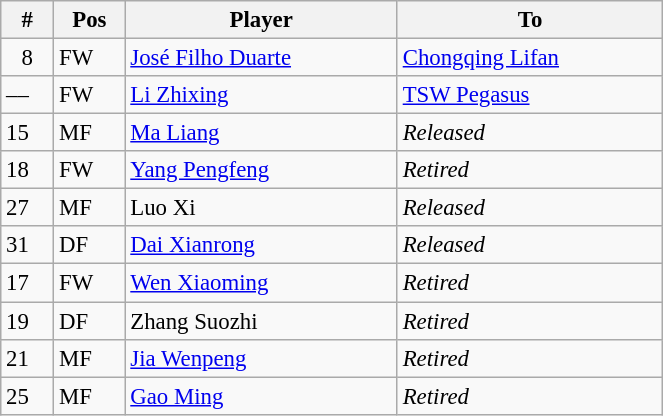<table width=35% class="wikitable" style="font-size:95%; text-align:left">
<tr>
<th>#</th>
<th>Pos</th>
<th>Player</th>
<th>To</th>
</tr>
<tr>
<td align=center>8</td>
<td>FW</td>
<td> <a href='#'>José Filho Duarte</a></td>
<td> <a href='#'>Chongqing Lifan</a></td>
</tr>
<tr>
<td>––</td>
<td>FW</td>
<td> <a href='#'>Li Zhixing</a></td>
<td> <a href='#'>TSW Pegasus</a></td>
</tr>
<tr>
<td>15</td>
<td>MF</td>
<td> <a href='#'>Ma Liang</a></td>
<td><em>Released</em></td>
</tr>
<tr>
<td>18</td>
<td>FW</td>
<td> <a href='#'>Yang Pengfeng</a></td>
<td><em>Retired</em></td>
</tr>
<tr>
<td>27</td>
<td>MF</td>
<td> Luo Xi</td>
<td><em>Released</em></td>
</tr>
<tr>
<td>31</td>
<td>DF</td>
<td> <a href='#'>Dai Xianrong</a></td>
<td><em>Released</em></td>
</tr>
<tr>
<td>17</td>
<td>FW</td>
<td> <a href='#'>Wen Xiaoming</a></td>
<td><em>Retired</em></td>
</tr>
<tr>
<td>19</td>
<td>DF</td>
<td> Zhang Suozhi</td>
<td><em>Retired</em></td>
</tr>
<tr>
<td>21</td>
<td>MF</td>
<td> <a href='#'>Jia Wenpeng</a></td>
<td><em>Retired</em></td>
</tr>
<tr>
<td>25</td>
<td>MF</td>
<td> <a href='#'>Gao Ming</a></td>
<td><em>Retired</em></td>
</tr>
</table>
